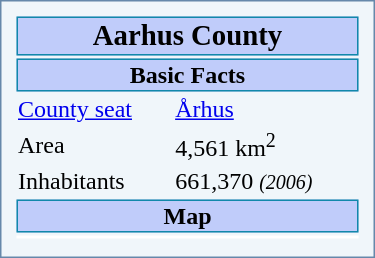<table colspan="4" width=250 style="border: 1px solid #6688AA; background-color:#f0f6fa; margin:0.5em; padding:0.5em; float:right" valign="top" |>
<tr>
<td style="border: 1px solid #1188AA; background-color:#c0ccfa" align="center" colspan="2"><big><strong>Aarhus County</strong></big><br></td>
</tr>
<tr>
<td style="border: 1px solid #1188AA; background-color:#c0ccfa" align="center" colspan="2"><strong>Basic Facts</strong></td>
</tr>
<tr>
<td><a href='#'>County seat</a></td>
<td><a href='#'>Århus</a></td>
</tr>
<tr>
<td>Area</td>
<td>4,561 km<sup>2</sup></td>
</tr>
<tr>
<td>Inhabitants</td>
<td>661,370 <small><em>(2006)</em></small></td>
</tr>
<tr>
<td style="border: 1px solid #1188AA; background-color:#c0ccfa" align="center" colspan="2"><strong>Map</strong></td>
</tr>
<tr>
<td bgcolor=#FFFFFF align="center" colspan="2"></td>
</tr>
<tr>
</tr>
</table>
